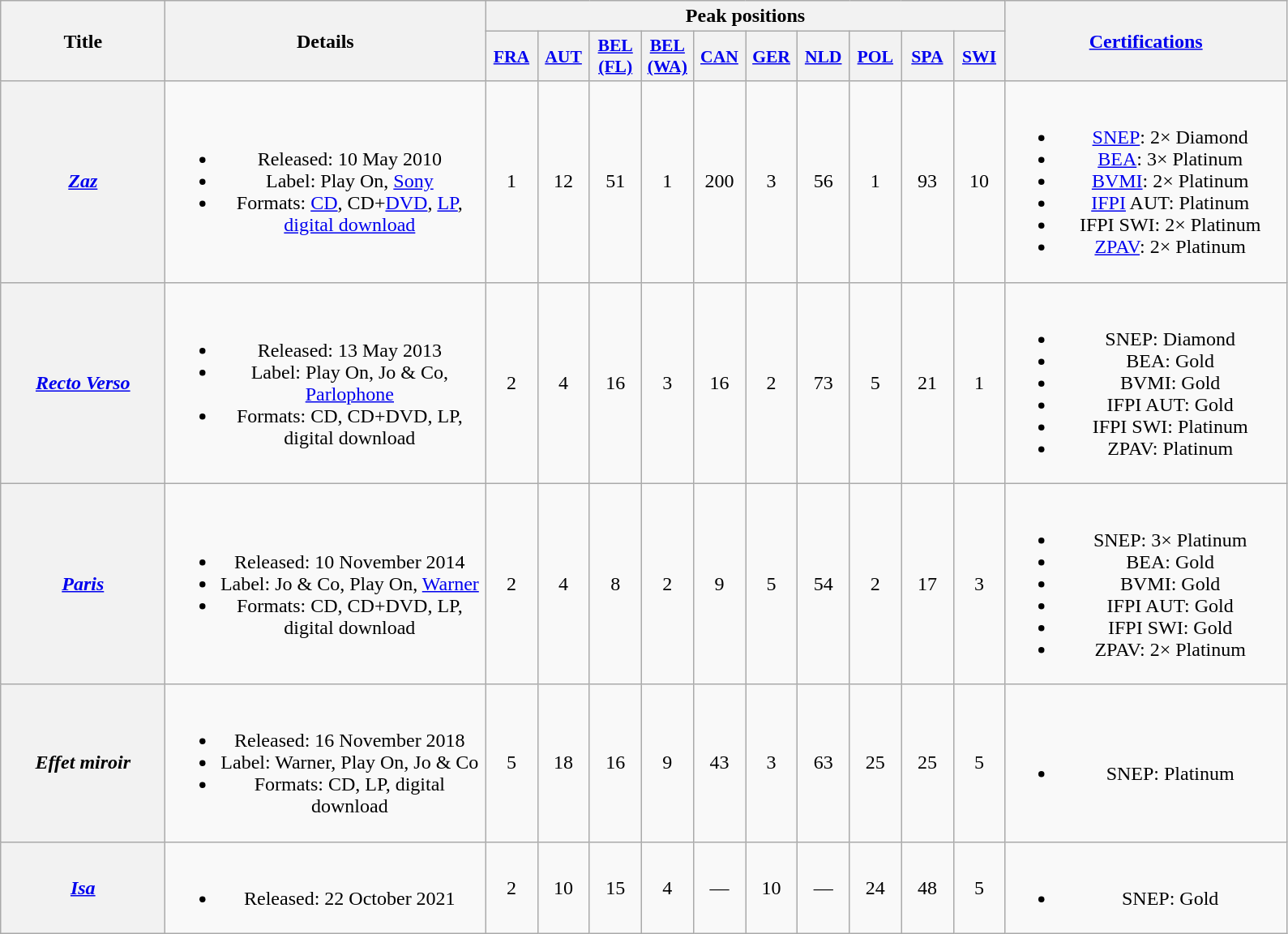<table class="wikitable plainrowheaders" style="text-align:center;">
<tr>
<th scope="col" rowspan="2" style="width:8em;">Title</th>
<th scope="col" rowspan="2" style="width:16em;">Details</th>
<th scope="col" colspan="10">Peak positions</th>
<th scope="col" rowspan="2" style="width:14em;"><a href='#'>Certifications</a></th>
</tr>
<tr>
<th scope="col" style="width:2.5em;font-size:90%;"><a href='#'>FRA</a><br></th>
<th scope="col" style="width:2.5em;font-size:90%;"><a href='#'>AUT</a><br></th>
<th scope="col" style="width:2.5em;font-size:90%;"><a href='#'>BEL<br>(FL)</a><br></th>
<th scope="col" style="width:2.5em;font-size:90%;"><a href='#'>BEL<br>(WA)</a><br></th>
<th scope="col" style="width:2.5em;font-size:90%;"><a href='#'>CAN</a><br></th>
<th scope="col" style="width:2.5em;font-size:90%;"><a href='#'>GER</a><br></th>
<th scope="col" style="width:2.5em;font-size:90%;"><a href='#'>NLD</a><br></th>
<th scope="col" style="width:2.5em;font-size:90%;"><a href='#'>POL</a><br></th>
<th scope="col" style="width:2.5em;font-size:90%;"><a href='#'>SPA</a><br></th>
<th scope="col" style="width:2.5em;font-size:90%;"><a href='#'>SWI</a><br></th>
</tr>
<tr>
<th scope="row"><em><a href='#'>Zaz</a></em></th>
<td><br><ul><li>Released: 10 May 2010</li><li>Label: Play On, <a href='#'>Sony</a></li><li>Formats: <a href='#'>CD</a>, CD+<a href='#'>DVD</a>, <a href='#'>LP</a>, <a href='#'>digital download</a></li></ul></td>
<td>1</td>
<td>12</td>
<td>51</td>
<td>1</td>
<td>200</td>
<td>3</td>
<td>56</td>
<td>1</td>
<td>93</td>
<td>10</td>
<td><br><ul><li><a href='#'>SNEP</a>: 2× Diamond</li><li><a href='#'>BEA</a>: 3× Platinum</li><li><a href='#'>BVMI</a>: 2× Platinum</li><li><a href='#'>IFPI</a> AUT: Platinum</li><li>IFPI SWI: 2× Platinum</li><li><a href='#'>ZPAV</a>: 2× Platinum</li></ul></td>
</tr>
<tr>
<th scope="row"><em><a href='#'>Recto Verso</a></em></th>
<td><br><ul><li>Released: 13 May 2013</li><li>Label: Play On, Jo & Co, <a href='#'>Parlophone</a></li><li>Formats: CD, CD+DVD, LP, digital download</li></ul></td>
<td>2</td>
<td>4</td>
<td>16</td>
<td>3</td>
<td>16</td>
<td>2</td>
<td>73</td>
<td>5</td>
<td>21</td>
<td>1</td>
<td><br><ul><li>SNEP: Diamond</li><li>BEA: Gold</li><li>BVMI: Gold</li><li>IFPI AUT: Gold</li><li>IFPI SWI: Platinum</li><li>ZPAV: Platinum</li></ul></td>
</tr>
<tr>
<th scope="row"><em><a href='#'>Paris</a></em></th>
<td><br><ul><li>Released: 10 November 2014</li><li>Label: Jo & Co, Play On, <a href='#'>Warner</a></li><li>Formats: CD, CD+DVD, LP, digital download</li></ul></td>
<td>2</td>
<td>4</td>
<td>8</td>
<td>2</td>
<td>9</td>
<td>5</td>
<td>54</td>
<td>2</td>
<td>17</td>
<td>3</td>
<td><br><ul><li>SNEP: 3× Platinum</li><li>BEA: Gold</li><li>BVMI: Gold</li><li>IFPI AUT: Gold</li><li>IFPI SWI: Gold</li><li>ZPAV: 2× Platinum</li></ul></td>
</tr>
<tr>
<th scope="row"><em>Effet miroir</em></th>
<td><br><ul><li>Released: 16 November 2018</li><li>Label: Warner, Play On, Jo & Co</li><li>Formats: CD, LP, digital download</li></ul></td>
<td>5</td>
<td>18</td>
<td>16</td>
<td>9</td>
<td>43</td>
<td>3</td>
<td>63</td>
<td>25</td>
<td>25</td>
<td>5</td>
<td><br><ul><li>SNEP: Platinum</li></ul></td>
</tr>
<tr>
<th scope="row"><em><a href='#'>Isa</a></em></th>
<td><br><ul><li>Released: 22 October 2021</li></ul></td>
<td>2</td>
<td>10</td>
<td>15</td>
<td>4</td>
<td>—</td>
<td>10</td>
<td>—</td>
<td>24</td>
<td>48</td>
<td>5</td>
<td><br><ul><li>SNEP: Gold</li></ul></td>
</tr>
</table>
